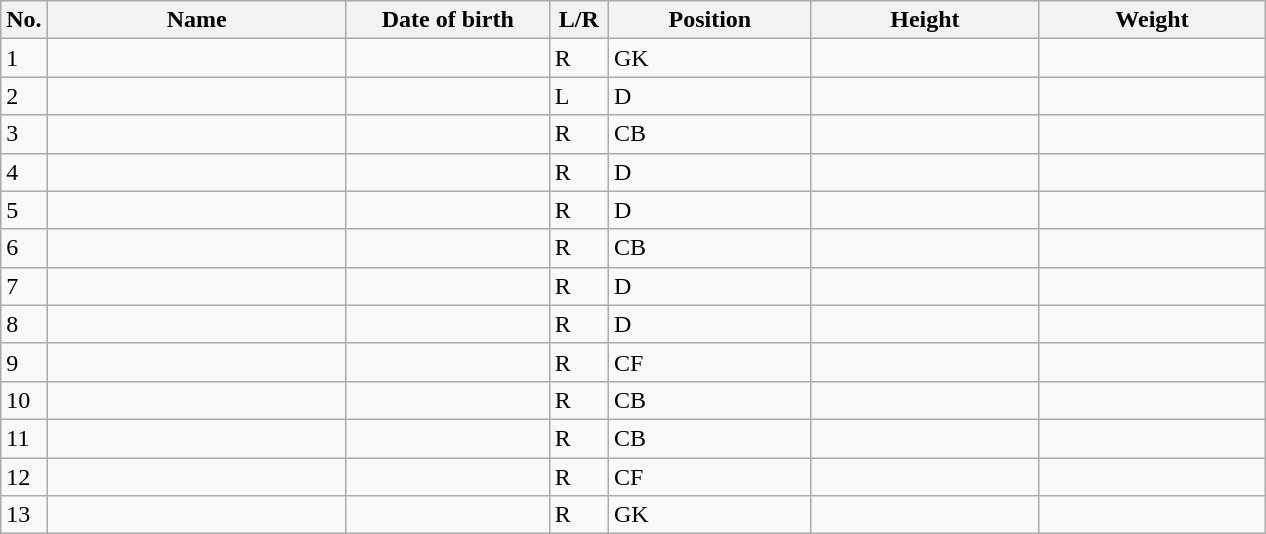<table class=wikitable sortable style=font-size:100%; text-align:center;>
<tr>
<th>No.</th>
<th style=width:12em>Name</th>
<th style=width:8em>Date of birth</th>
<th style=width:2em>L/R</th>
<th style=width:8em>Position</th>
<th style=width:9em>Height</th>
<th style=width:9em>Weight</th>
</tr>
<tr>
<td>1</td>
<td align=left></td>
<td></td>
<td>R</td>
<td>GK</td>
<td></td>
<td></td>
</tr>
<tr>
<td>2</td>
<td align=left></td>
<td></td>
<td>L</td>
<td>D</td>
<td></td>
<td></td>
</tr>
<tr>
<td>3</td>
<td align=left></td>
<td></td>
<td>R</td>
<td>CB</td>
<td></td>
<td></td>
</tr>
<tr>
<td>4</td>
<td align=left></td>
<td></td>
<td>R</td>
<td>D</td>
<td></td>
<td></td>
</tr>
<tr>
<td>5</td>
<td align=left></td>
<td></td>
<td>R</td>
<td>D</td>
<td></td>
<td></td>
</tr>
<tr>
<td>6</td>
<td align=left></td>
<td></td>
<td>R</td>
<td>CB</td>
<td></td>
<td></td>
</tr>
<tr>
<td>7</td>
<td align=left></td>
<td></td>
<td>R</td>
<td>D</td>
<td></td>
<td></td>
</tr>
<tr>
<td>8</td>
<td align=left></td>
<td></td>
<td>R</td>
<td>D</td>
<td></td>
<td></td>
</tr>
<tr>
<td>9</td>
<td align=left></td>
<td></td>
<td>R</td>
<td>CF</td>
<td></td>
<td></td>
</tr>
<tr>
<td>10</td>
<td align=left></td>
<td></td>
<td>R</td>
<td>CB</td>
<td></td>
<td></td>
</tr>
<tr>
<td>11</td>
<td align=left></td>
<td></td>
<td>R</td>
<td>CB</td>
<td></td>
<td></td>
</tr>
<tr>
<td>12</td>
<td align=left></td>
<td></td>
<td>R</td>
<td>CF</td>
<td></td>
<td></td>
</tr>
<tr>
<td>13</td>
<td align=left></td>
<td></td>
<td>R</td>
<td>GK</td>
<td></td>
<td></td>
</tr>
</table>
